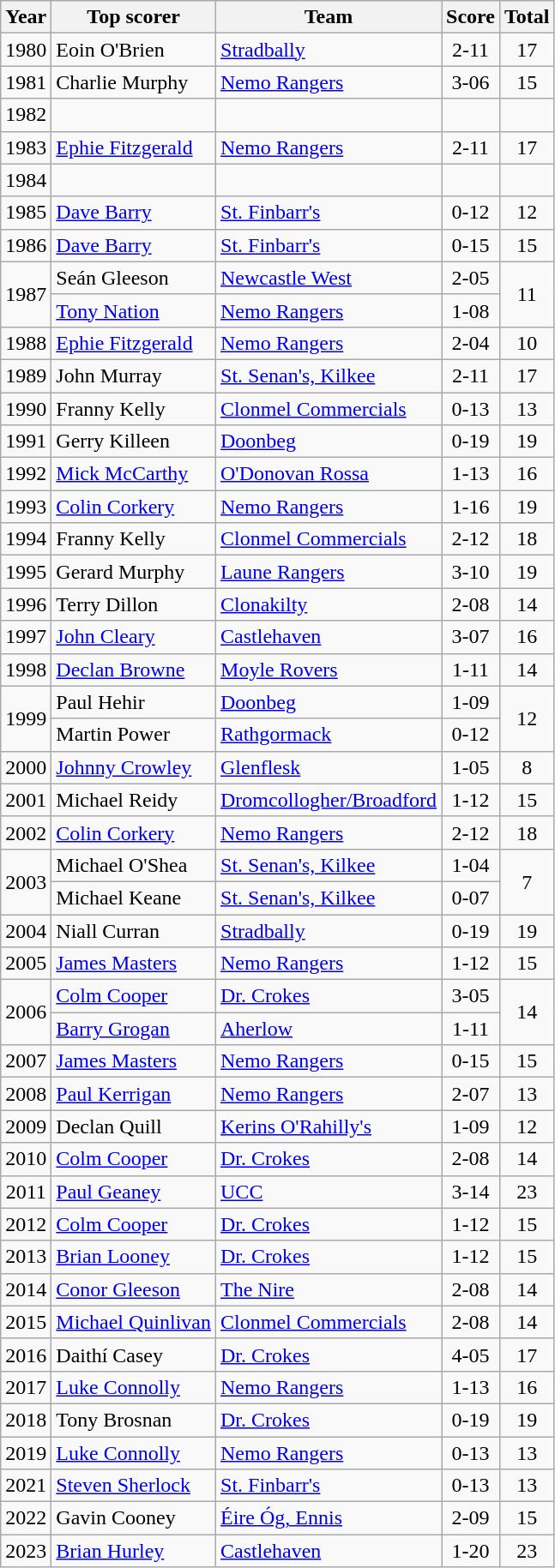<table class="wikitable" style="text-align:center;">
<tr>
<th>Year</th>
<th>Top scorer</th>
<th>Team</th>
<th>Score</th>
<th>Total</th>
</tr>
<tr>
<td>1980</td>
<td style="text-align:left;">Eoin O'Brien</td>
<td style="text-align:left;"><a href='#'>Stradbally</a></td>
<td>2-11</td>
<td>17</td>
</tr>
<tr>
<td>1981</td>
<td style="text-align:left;">Charlie Murphy</td>
<td style="text-align:left;"><a href='#'>Nemo Rangers</a></td>
<td>3-06</td>
<td>15</td>
</tr>
<tr>
<td>1982</td>
<td style="text-align:left;"></td>
<td style="text-align:left;"></td>
<td></td>
<td></td>
</tr>
<tr>
<td>1983</td>
<td style="text-align:left;"><a href='#'>Ephie Fitzgerald</a></td>
<td style="text-align:left;"><a href='#'>Nemo Rangers</a></td>
<td>2-11</td>
<td>17</td>
</tr>
<tr>
<td>1984</td>
<td style="text-align:left;"></td>
<td style="text-align:left;"></td>
<td></td>
<td></td>
</tr>
<tr>
<td>1985</td>
<td style="text-align:left;"><a href='#'>Dave Barry</a></td>
<td style="text-align:left;"><a href='#'>St. Finbarr's</a></td>
<td>0-12</td>
<td>12</td>
</tr>
<tr>
<td>1986</td>
<td style="text-align:left;"><a href='#'>Dave Barry</a></td>
<td style="text-align:left;"><a href='#'>St. Finbarr's</a></td>
<td>0-15</td>
<td>15</td>
</tr>
<tr>
<td rowspan=2>1987</td>
<td style="text-align:left;">Seán Gleeson</td>
<td style="text-align:left;"><a href='#'>Newcastle West</a></td>
<td>2-05</td>
<td rowspan=2>11</td>
</tr>
<tr>
<td style="text-align:left;"><a href='#'>Tony Nation</a></td>
<td style="text-align:left;"><a href='#'>Nemo Rangers</a></td>
<td>1-08</td>
</tr>
<tr>
<td>1988</td>
<td style="text-align:left;"><a href='#'>Ephie Fitzgerald</a></td>
<td style="text-align:left;"><a href='#'>Nemo Rangers</a></td>
<td>2-04</td>
<td>10</td>
</tr>
<tr>
<td>1989</td>
<td style="text-align:left;">John Murray</td>
<td style="text-align:left;"><a href='#'>St. Senan's, Kilkee</a></td>
<td>2-11</td>
<td>17</td>
</tr>
<tr>
<td>1990</td>
<td style="text-align:left;">Franny Kelly</td>
<td style="text-align:left;"><a href='#'>Clonmel Commercials</a></td>
<td>0-13</td>
<td>13</td>
</tr>
<tr>
<td>1991</td>
<td style="text-align:left;">Gerry Killeen</td>
<td style="text-align:left;"><a href='#'>Doonbeg</a></td>
<td>0-19</td>
<td>19</td>
</tr>
<tr>
<td>1992</td>
<td style="text-align:left;"><a href='#'>Mick McCarthy</a></td>
<td style="text-align:left;"><a href='#'>O'Donovan Rossa</a></td>
<td>1-13</td>
<td>16</td>
</tr>
<tr>
<td>1993</td>
<td style="text-align:left;"><a href='#'>Colin Corkery</a></td>
<td style="text-align:left;"><a href='#'>Nemo Rangers</a></td>
<td>1-16</td>
<td>19</td>
</tr>
<tr>
<td>1994</td>
<td style="text-align:left;">Franny Kelly</td>
<td style="text-align:left;"><a href='#'>Clonmel Commercials</a></td>
<td>2-12</td>
<td>18</td>
</tr>
<tr>
<td>1995</td>
<td style="text-align:left;">Gerard Murphy</td>
<td style="text-align:left;"><a href='#'>Laune Rangers</a></td>
<td>3-10</td>
<td>19</td>
</tr>
<tr>
<td>1996</td>
<td style="text-align:left;">Terry Dillon</td>
<td style="text-align:left;"><a href='#'>Clonakilty</a></td>
<td>2-08</td>
<td>14</td>
</tr>
<tr>
<td>1997</td>
<td style="text-align:left;"><a href='#'>John Cleary</a></td>
<td style="text-align:left;"><a href='#'>Castlehaven</a></td>
<td>3-07</td>
<td>16</td>
</tr>
<tr>
<td>1998</td>
<td style="text-align:left;"><a href='#'>Declan Browne</a></td>
<td style="text-align:left;"><a href='#'>Moyle Rovers</a></td>
<td>1-11</td>
<td>14</td>
</tr>
<tr>
<td rowspan=2>1999</td>
<td style="text-align:left;">Paul Hehir</td>
<td style="text-align:left;"><a href='#'>Doonbeg</a></td>
<td>1-09</td>
<td rowspan=2>12</td>
</tr>
<tr>
<td style="text-align:left;">Martin Power</td>
<td style="text-align:left;"><a href='#'>Rathgormack</a></td>
<td>0-12</td>
</tr>
<tr>
<td>2000</td>
<td style="text-align:left;"><a href='#'>Johnny Crowley</a></td>
<td style="text-align:left;"><a href='#'>Glenflesk</a></td>
<td>1-05</td>
<td>8</td>
</tr>
<tr>
<td>2001</td>
<td style="text-align:left;">Michael Reidy</td>
<td style="text-align:left;"><a href='#'>Dromcollogher/Broadford</a></td>
<td>1-12</td>
<td>15</td>
</tr>
<tr>
<td>2002</td>
<td style="text-align:left;"><a href='#'>Colin Corkery</a></td>
<td style="text-align:left;"><a href='#'>Nemo Rangers</a></td>
<td>2-12</td>
<td>18</td>
</tr>
<tr>
<td rowspan=2>2003</td>
<td style="text-align:left;">Michael O'Shea</td>
<td style="text-align:left;"><a href='#'>St. Senan's, Kilkee</a></td>
<td>1-04</td>
<td rowspan=2>7</td>
</tr>
<tr>
<td style="text-align:left;">Michael Keane</td>
<td style="text-align:left;"><a href='#'>St. Senan's, Kilkee</a></td>
<td>0-07</td>
</tr>
<tr>
<td>2004</td>
<td style="text-align:left;">Niall Curran</td>
<td style="text-align:left;"><a href='#'>Stradbally</a></td>
<td>0-19</td>
<td>19</td>
</tr>
<tr>
<td>2005</td>
<td style="text-align:left;"><a href='#'>James Masters</a></td>
<td style="text-align:left;"><a href='#'>Nemo Rangers</a></td>
<td>1-12</td>
<td>15</td>
</tr>
<tr>
<td rowspan=2>2006</td>
<td style="text-align:left;"><a href='#'>Colm Cooper</a></td>
<td style="text-align:left;"><a href='#'>Dr. Crokes</a></td>
<td>3-05</td>
<td rowspan=2>14</td>
</tr>
<tr>
<td style="text-align:left;"><a href='#'>Barry Grogan</a></td>
<td style="text-align:left;"><a href='#'>Aherlow</a></td>
<td>1-11</td>
</tr>
<tr>
<td>2007</td>
<td style="text-align:left;"><a href='#'>James Masters</a></td>
<td style="text-align:left;"><a href='#'>Nemo Rangers</a></td>
<td>0-15</td>
<td>15</td>
</tr>
<tr>
<td>2008</td>
<td style="text-align:left;"><a href='#'>Paul Kerrigan</a></td>
<td style="text-align:left;"><a href='#'>Nemo Rangers</a></td>
<td>2-07</td>
<td>13</td>
</tr>
<tr>
<td>2009</td>
<td style="text-align:left;">Declan Quill</td>
<td style="text-align:left;"><a href='#'>Kerins O'Rahilly's</a></td>
<td>1-09</td>
<td>12</td>
</tr>
<tr>
<td>2010</td>
<td style="text-align:left;"><a href='#'>Colm Cooper</a></td>
<td style="text-align:left;"><a href='#'>Dr. Crokes</a></td>
<td>2-08</td>
<td>14</td>
</tr>
<tr>
<td>2011</td>
<td style="text-align:left;"><a href='#'>Paul Geaney</a></td>
<td style="text-align:left;"><a href='#'>UCC</a></td>
<td>3-14</td>
<td>23</td>
</tr>
<tr>
<td>2012</td>
<td style="text-align:left;"><a href='#'>Colm Cooper</a></td>
<td style="text-align:left;"><a href='#'>Dr. Crokes</a></td>
<td>1-12</td>
<td>15</td>
</tr>
<tr>
<td>2013</td>
<td style="text-align:left;"><a href='#'>Brian Looney</a></td>
<td style="text-align:left;"><a href='#'>Dr. Crokes</a></td>
<td>1-12</td>
<td>15</td>
</tr>
<tr>
<td>2014</td>
<td style="text-align:left;"><a href='#'>Conor Gleeson</a></td>
<td style="text-align:left;"><a href='#'>The Nire</a></td>
<td>2-08</td>
<td>14</td>
</tr>
<tr>
<td>2015</td>
<td style="text-align:left;"><a href='#'>Michael Quinlivan</a></td>
<td style="text-align:left;"><a href='#'>Clonmel Commercials</a></td>
<td>2-08</td>
<td>14</td>
</tr>
<tr>
<td>2016</td>
<td style="text-align:left;">Daithí Casey</td>
<td style="text-align:left;"><a href='#'>Dr. Crokes</a></td>
<td>4-05</td>
<td>17</td>
</tr>
<tr>
<td>2017</td>
<td style="text-align:left;"><a href='#'>Luke Connolly</a></td>
<td style="text-align:left;"><a href='#'>Nemo Rangers</a></td>
<td>1-13</td>
<td>16</td>
</tr>
<tr>
<td>2018</td>
<td style="text-align:left;">Tony Brosnan</td>
<td style="text-align:left;"><a href='#'>Dr. Crokes</a></td>
<td>0-19</td>
<td>19</td>
</tr>
<tr>
<td>2019</td>
<td style="text-align:left;"><a href='#'>Luke Connolly</a></td>
<td style="text-align:left;"><a href='#'>Nemo Rangers</a></td>
<td>0-13</td>
<td>13</td>
</tr>
<tr>
<td>2021</td>
<td style="text-align:left;"><a href='#'>Steven Sherlock</a></td>
<td style="text-align:left;"><a href='#'>St. Finbarr's</a></td>
<td>0-13</td>
<td>13</td>
</tr>
<tr>
<td>2022</td>
<td style="text-align:left;">Gavin Cooney</td>
<td style="text-align:left;"><a href='#'>Éire Óg, Ennis</a></td>
<td>2-09</td>
<td>15</td>
</tr>
<tr>
<td>2023</td>
<td style="text-align:left;"><a href='#'>Brian Hurley</a></td>
<td style="text-align:left;"><a href='#'>Castlehaven</a></td>
<td>1-20</td>
<td>23</td>
</tr>
</table>
